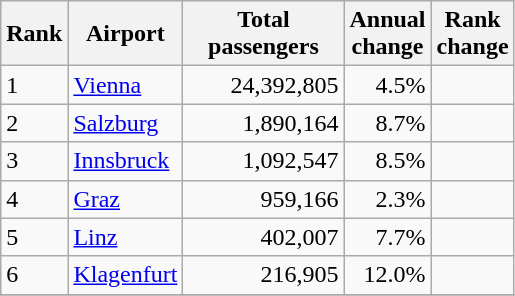<table class="wikitable">
<tr>
<th>Rank</th>
<th>Airport</th>
<th style="width:100px">Total<br>passengers</th>
<th>Annual<br>change</th>
<th>Rank<br>change</th>
</tr>
<tr>
<td>1</td>
<td><a href='#'>Vienna</a></td>
<td align="right">24,392,805</td>
<td align="right">4.5%</td>
<td align="center"></td>
</tr>
<tr>
<td>2</td>
<td><a href='#'>Salzburg</a></td>
<td align="right">1,890,164</td>
<td align="right">8.7%</td>
<td align="center"></td>
</tr>
<tr>
<td>3</td>
<td><a href='#'>Innsbruck</a></td>
<td align="right">1,092,547</td>
<td align="right">8.5%</td>
<td align="center"></td>
</tr>
<tr>
<td>4</td>
<td><a href='#'>Graz</a></td>
<td align="right">959,166</td>
<td align="right">2.3%</td>
<td align="center"></td>
</tr>
<tr>
<td>5</td>
<td><a href='#'>Linz</a></td>
<td align="right">402,007</td>
<td align="right">7.7%</td>
<td align="center"></td>
</tr>
<tr>
<td>6</td>
<td><a href='#'>Klagenfurt</a></td>
<td align="right">216,905</td>
<td align="right">12.0%</td>
<td align="center"></td>
</tr>
<tr>
</tr>
</table>
